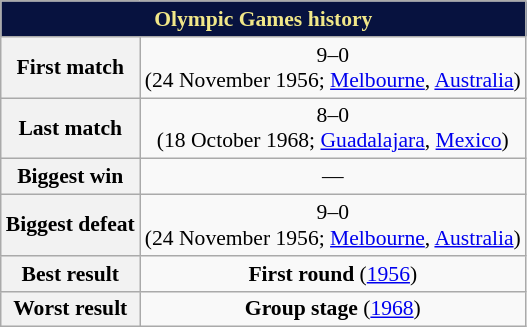<table class="wikitable collapsible collapsed" style="text-align: center;font-size:90%;">
<tr>
<th colspan=6 style="background: #07123F; color: #F1E788;">Olympic Games history</th>
</tr>
<tr>
<th style="text-align: center;">First match</th>
<td style="text-align:center;"> 9–0 <br>(24 November 1956; <a href='#'>Melbourne</a>, <a href='#'>Australia</a>)</td>
</tr>
<tr>
<th style="text-align: center;">Last match</th>
<td style="text-align:center;"> 8–0 <br>(18 October 1968; <a href='#'>Guadalajara</a>, <a href='#'>Mexico</a>)</td>
</tr>
<tr>
<th style="text-align: center;">Biggest win</th>
<td style="text-align:center;">—</td>
</tr>
<tr>
<th style="text-align: center;">Biggest defeat</th>
<td style="text-align:center;"> 9–0 <br>(24 November 1956; <a href='#'>Melbourne</a>, <a href='#'>Australia</a>)</td>
</tr>
<tr>
<th style="text-align: center;">Best result</th>
<td style="text-align:center;"><strong>First round</strong> (<a href='#'>1956</a>)</td>
</tr>
<tr>
<th style="text-align: center;">Worst result</th>
<td style="text-align:center;"><strong>Group stage</strong> (<a href='#'>1968</a>)</td>
</tr>
</table>
